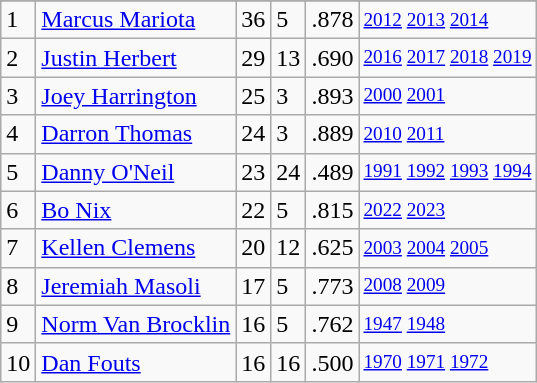<table class="wikitable">
<tr>
</tr>
<tr>
<td>1</td>
<td><a href='#'>Marcus Mariota</a></td>
<td>36</td>
<td>5</td>
<td>.878</td>
<td style="font-size:80%;"><a href='#'>2012</a> <a href='#'>2013</a> <a href='#'>2014</a></td>
</tr>
<tr>
<td>2</td>
<td><a href='#'>Justin Herbert</a></td>
<td>29</td>
<td>13</td>
<td>.690</td>
<td style="font-size:80%;"><a href='#'>2016</a> <a href='#'>2017</a> <a href='#'>2018</a> <a href='#'>2019</a></td>
</tr>
<tr>
<td>3</td>
<td><a href='#'>Joey Harrington</a></td>
<td>25</td>
<td>3</td>
<td>.893</td>
<td style="font-size:80%;"><a href='#'>2000</a> <a href='#'>2001</a></td>
</tr>
<tr>
<td>4</td>
<td><a href='#'>Darron Thomas</a></td>
<td>24</td>
<td>3</td>
<td>.889</td>
<td style="font-size:80%;"><a href='#'>2010</a> <a href='#'>2011</a></td>
</tr>
<tr>
<td>5</td>
<td><a href='#'>Danny O'Neil</a></td>
<td>23</td>
<td>24</td>
<td>.489</td>
<td style="font-size:80%;"><a href='#'>1991</a> <a href='#'>1992</a> <a href='#'>1993</a> <a href='#'>1994</a></td>
</tr>
<tr>
<td>6</td>
<td><a href='#'>Bo Nix</a></td>
<td>22</td>
<td>5</td>
<td>.815</td>
<td style="font-size:80%;"><a href='#'>2022</a> <a href='#'>2023</a></td>
</tr>
<tr>
<td>7</td>
<td><a href='#'>Kellen Clemens</a></td>
<td>20</td>
<td>12</td>
<td>.625</td>
<td style="font-size:80%;"><a href='#'>2003</a> <a href='#'>2004</a> <a href='#'>2005</a></td>
</tr>
<tr>
<td>8</td>
<td><a href='#'>Jeremiah Masoli</a></td>
<td>17</td>
<td>5</td>
<td>.773</td>
<td style="font-size:80%;"><a href='#'>2008</a> <a href='#'>2009</a></td>
</tr>
<tr>
<td>9</td>
<td><a href='#'>Norm Van Brocklin</a></td>
<td>16</td>
<td>5</td>
<td>.762</td>
<td style="font-size:80%;"><a href='#'>1947</a> <a href='#'>1948</a></td>
</tr>
<tr>
<td>10</td>
<td><a href='#'>Dan Fouts</a></td>
<td>16</td>
<td>16</td>
<td>.500</td>
<td style="font-size:80%;"><a href='#'>1970</a> <a href='#'>1971</a> <a href='#'>1972</a></td>
</tr>
</table>
